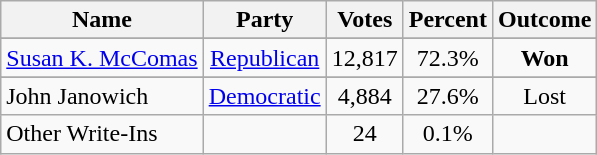<table class=wikitable style="text-align:center">
<tr>
<th>Name</th>
<th>Party</th>
<th>Votes</th>
<th>Percent</th>
<th>Outcome</th>
</tr>
<tr>
</tr>
<tr>
<td align=left><a href='#'>Susan K. McComas</a></td>
<td><a href='#'>Republican</a></td>
<td>12,817</td>
<td>72.3%</td>
<td><strong>Won</strong></td>
</tr>
<tr>
</tr>
<tr>
<td align=left>John Janowich</td>
<td><a href='#'>Democratic</a></td>
<td>4,884</td>
<td>27.6%</td>
<td>Lost</td>
</tr>
<tr>
<td align=left>Other Write-Ins</td>
<td></td>
<td>24</td>
<td>0.1%</td>
<td></td>
</tr>
</table>
